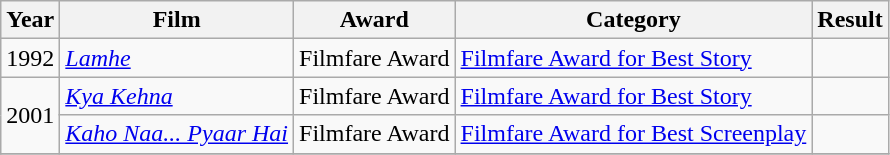<table class="wikitable">
<tr>
<th>Year</th>
<th>Film</th>
<th>Award</th>
<th>Category</th>
<th>Result</th>
</tr>
<tr>
<td>1992</td>
<td><em><a href='#'>Lamhe</a></em></td>
<td>Filmfare Award</td>
<td><a href='#'>Filmfare Award for Best Story</a></td>
<td></td>
</tr>
<tr>
<td rowspan=2>2001</td>
<td><em><a href='#'>Kya Kehna</a></em></td>
<td>Filmfare Award</td>
<td><a href='#'>Filmfare Award for Best Story</a></td>
<td></td>
</tr>
<tr>
<td><em><a href='#'>Kaho Naa... Pyaar Hai</a></em></td>
<td>Filmfare Award</td>
<td><a href='#'>Filmfare Award for Best Screenplay</a></td>
<td></td>
</tr>
<tr>
</tr>
</table>
